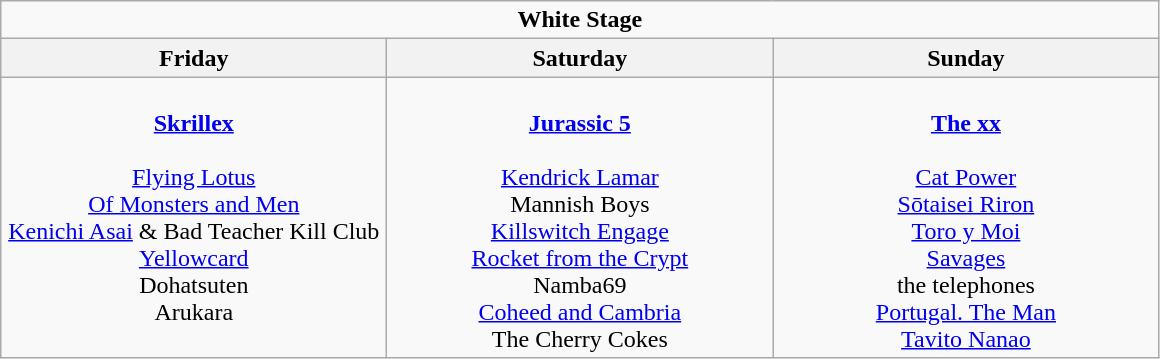<table class="wikitable">
<tr>
<td colspan="3" style="text-align:center;"><strong>White Stage</strong></td>
</tr>
<tr>
<th>Friday</th>
<th>Saturday</th>
<th>Sunday</th>
</tr>
<tr>
<td style="text-align:center; vertical-align:top; width:250px;"><br><strong><a href='#'>Skrillex</a></strong>
<br>
<br> <a href='#'>Flying Lotus</a>
<br> <a href='#'>Of Monsters and Men</a>
<br> <a href='#'>Kenichi Asai</a> & Bad Teacher Kill Club
<br> <a href='#'>Yellowcard</a>
<br> Dohatsuten
<br> Arukara</td>
<td style="text-align:center; vertical-align:top; width:250px;"><br><strong><a href='#'>Jurassic 5</a></strong> 
<br>
<br> <a href='#'>Kendrick Lamar</a>
<br> Mannish Boys
<br> <a href='#'>Killswitch Engage</a>
<br> <a href='#'>Rocket from the Crypt</a>
<br> Namba69
<br> <a href='#'>Coheed and Cambria</a>
<br> The Cherry Cokes</td>
<td style="text-align:center; vertical-align:top; width:250px;"><br><strong><a href='#'>The xx</a></strong>
<br>
<br> <a href='#'>Cat Power</a>
<br> <a href='#'>Sōtaisei Riron</a>
<br> <a href='#'>Toro y Moi</a>
<br> <a href='#'>Savages</a>
<br> the telephones
<br> <a href='#'>Portugal. The Man</a>
<br> <a href='#'>Tavito Nanao</a></td>
</tr>
</table>
